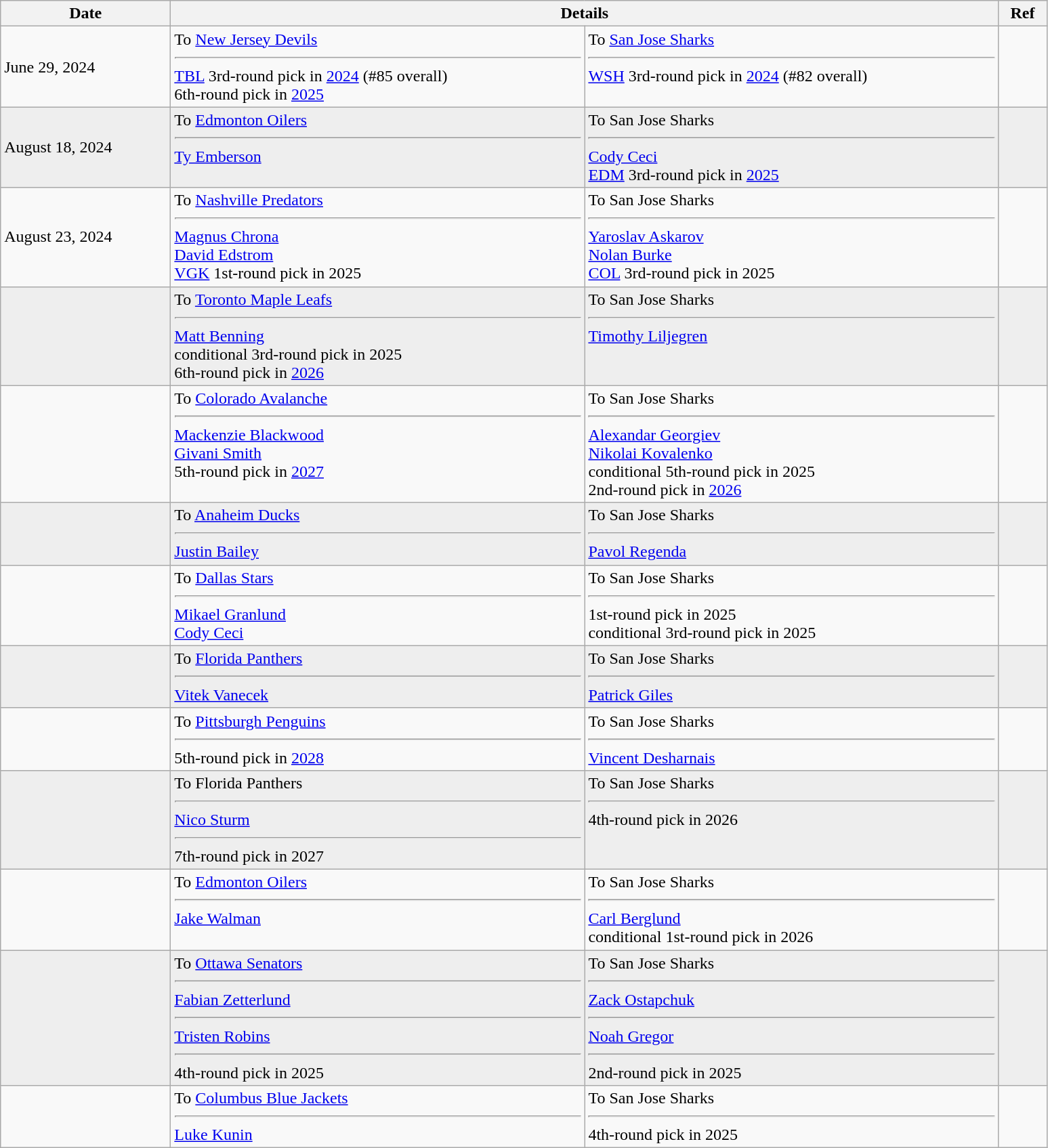<table class="wikitable">
<tr>
<th style="width: 10em;">Date</th>
<th colspan=2>Details</th>
<th style="width: 2.5em;">Ref</th>
</tr>
<tr>
<td>June 29, 2024</td>
<td style="width: 25em;" valign="top">To <a href='#'>New Jersey Devils</a><hr><a href='#'>TBL</a> 3rd-round pick in <a href='#'>2024</a> (#85 overall)<br>6th-round pick in <a href='#'>2025</a></td>
<td style="width: 25em;" valign="top">To <a href='#'>San Jose Sharks</a><hr><a href='#'>WSH</a> 3rd-round pick in <a href='#'>2024</a> (#82 overall)</td>
<td></td>
</tr>
<tr bgcolor="eeeeee">
<td>August 18, 2024</td>
<td style="width: 25em;" valign="top">To <a href='#'>Edmonton Oilers</a><hr><a href='#'>Ty Emberson</a></td>
<td style="width: 25em;" valign="top">To San Jose Sharks<hr><a href='#'>Cody Ceci</a><br><a href='#'>EDM</a> 3rd-round pick in <a href='#'>2025</a></td>
<td></td>
</tr>
<tr>
<td>August 23, 2024</td>
<td style="width: 25em;" valign="top">To <a href='#'>Nashville Predators</a><hr><a href='#'>Magnus Chrona</a><br><a href='#'>David Edstrom</a><br><a href='#'>VGK</a> 1st-round pick in 2025</td>
<td style="width: 25em;" valign="top">To San Jose Sharks<hr><a href='#'>Yaroslav Askarov</a><br><a href='#'>Nolan Burke</a><br><a href='#'>COL</a> 3rd-round pick in 2025</td>
<td></td>
</tr>
<tr bgcolor="eeeeee">
<td></td>
<td style="width: 25em;" valign="top">To <a href='#'>Toronto Maple Leafs</a><hr><a href='#'>Matt Benning</a><br>conditional 3rd-round pick in 2025<br>6th-round pick in <a href='#'>2026</a></td>
<td style="width: 25em;" valign="top">To San Jose Sharks<hr><a href='#'>Timothy Liljegren</a></td>
<td></td>
</tr>
<tr>
<td></td>
<td style="width: 25em;" valign="top">To <a href='#'>Colorado Avalanche</a><hr><a href='#'>Mackenzie Blackwood</a><br><a href='#'>Givani Smith</a><br>5th-round pick in <a href='#'>2027</a></td>
<td style="width: 25em;" valign="top">To San Jose Sharks<hr><a href='#'>Alexandar Georgiev</a><br><a href='#'>Nikolai Kovalenko</a><br>conditional 5th-round pick in 2025<br>2nd-round pick in <a href='#'>2026</a></td>
<td></td>
</tr>
<tr bgcolor="eeeeee">
<td></td>
<td style="width: 25em;" valign="top">To <a href='#'>Anaheim Ducks</a><hr><a href='#'>Justin Bailey</a></td>
<td style="width: 25em;" valign="top">To San Jose Sharks<hr><a href='#'>Pavol Regenda</a></td>
<td></td>
</tr>
<tr>
<td></td>
<td style="width: 25em;" valign="top">To <a href='#'>Dallas Stars</a><hr><a href='#'>Mikael Granlund</a><br><a href='#'>Cody Ceci</a></td>
<td style="width: 25em;" valign="top">To San Jose Sharks<hr>1st-round pick in 2025<br>conditional 3rd-round pick in 2025</td>
<td></td>
</tr>
<tr bgcolor="eeeeee">
<td></td>
<td style="width: 25em;" valign="top">To <a href='#'>Florida Panthers</a><hr><a href='#'>Vitek Vanecek</a></td>
<td style="width: 25em;" valign="top">To San Jose Sharks<hr><a href='#'>Patrick Giles</a></td>
<td></td>
</tr>
<tr>
<td></td>
<td valign="top">To <a href='#'>Pittsburgh Penguins</a><hr>5th-round pick in <a href='#'>2028</a></td>
<td valign="top">To San Jose Sharks<hr><a href='#'>Vincent Desharnais</a></td>
<td></td>
</tr>
<tr bgcolor="eeeeee">
<td></td>
<td style="width: 25em;" valign="top">To Florida Panthers<hr><a href='#'>Nico Sturm</a><hr>7th-round pick in 2027</td>
<td style="width: 25em;" valign="top">To San Jose Sharks<hr>4th-round pick in 2026</td>
<td></td>
</tr>
<tr>
<td></td>
<td valign="top">To <a href='#'>Edmonton Oilers</a><hr><a href='#'>Jake Walman</a></td>
<td valign="top">To San Jose Sharks<hr><a href='#'>Carl Berglund</a><br>conditional 1st-round pick in 2026</td>
<td></td>
</tr>
<tr bgcolor="eeeeee">
<td></td>
<td style="width: 25em;" valign="top">To <a href='#'>Ottawa Senators</a><hr><a href='#'>Fabian Zetterlund</a><hr><a href='#'>Tristen Robins</a><hr>4th-round pick in 2025</td>
<td style="width: 25em;" valign="top">To San Jose Sharks<hr><a href='#'>Zack Ostapchuk</a><hr><a href='#'>Noah Gregor</a><hr>2nd-round pick in 2025</td>
<td></td>
</tr>
<tr>
<td></td>
<td valign="top">To <a href='#'>Columbus Blue Jackets</a><hr><a href='#'>Luke Kunin</a></td>
<td valign="top">To San Jose Sharks<hr>4th-round pick in 2025</td>
<td></td>
</tr>
</table>
